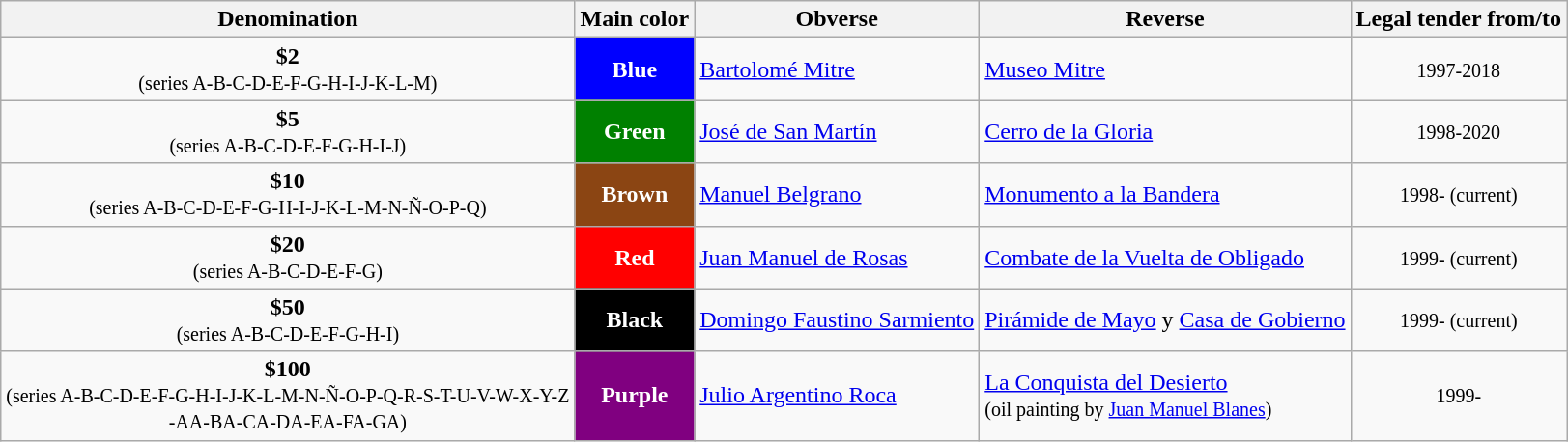<table class="wikitable">
<tr>
<th>Denomination</th>
<th>Main color</th>
<th>Obverse</th>
<th>Reverse</th>
<th>Legal tender from/to</th>
</tr>
<tr align="center">
<td><strong>$2</strong><br><small>(series A-B-C-D-E-F-G-H-I-J-K-L-M)</small></td>
<td style="background:Blue; color:white"><strong>Blue</strong></td>
<td align="left"><a href='#'>Bartolomé Mitre</a></td>
<td align="left"><a href='#'>Museo Mitre</a></td>
<td><small>1997-2018</small></td>
</tr>
<tr align="center">
<td><strong>$5</strong><br><small>(series A-B-C-D-E-F-G-H-I-J)</small></td>
<td style="background:Green; color:white"><strong>Green</strong></td>
<td align="left"><a href='#'>José de San Martín</a></td>
<td align="left"><a href='#'>Cerro de la Gloria</a></td>
<td><small>1998-2020</small></td>
</tr>
<tr align="center">
<td><strong>$10</strong><br><small>(series A-B-C-D-E-F-G-H-I-J-K-L-M-N-Ñ-O-P-Q)</small></td>
<td style="background:SaddleBrown; color:white"><strong>Brown</strong></td>
<td align="left"><a href='#'>Manuel Belgrano</a></td>
<td align="left"><a href='#'>Monumento a la Bandera</a></td>
<td><small>1998- (current)</small></td>
</tr>
<tr align="center">
<td><strong>$20</strong><br><small>(series A-B-C-D-E-F-G)</small></td>
<td style="background:Red; color:white"><strong>Red</strong></td>
<td align="left"><a href='#'>Juan Manuel de Rosas</a></td>
<td align="left"><a href='#'>Combate de la Vuelta de Obligado</a></td>
<td><small>1999- (current)</small></td>
</tr>
<tr align="center">
<td><strong>$50</strong><br><small>(series A-B-C-D-E-F-G-H-I)</small></td>
<td style="background:black; color:white"><strong>Black</strong></td>
<td align="left"><a href='#'>Domingo Faustino Sarmiento</a></td>
<td align="left"><a href='#'>Pirámide de Mayo</a> y <a href='#'>Casa de Gobierno</a></td>
<td><small>1999- (current)</small></td>
</tr>
<tr align="center">
<td><strong>$100</strong><br><small>(series A-B-C-D-E-F-G-H-I-J-K-L-M-N-Ñ-O-P-Q-R-S-T-U-V-W-X-Y-Z<br>-AA-BA-CA-DA-EA-FA-GA)</small><br></td>
<td style="background:Purple; color:white"><strong>Purple</strong></td>
<td align="left"><a href='#'>Julio Argentino Roca</a></td>
<td align="left"><a href='#'>La Conquista del Desierto</a><br><small>(oil painting by <a href='#'>Juan Manuel Blanes</a>)</small></td>
<td><small>1999-</small></td>
</tr>
</table>
